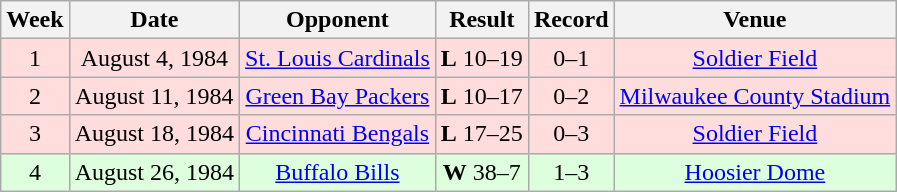<table class="wikitable" style="text-align:center">
<tr>
<th>Week</th>
<th>Date</th>
<th>Opponent</th>
<th>Result</th>
<th>Record</th>
<th>Venue</th>
</tr>
<tr style="background:#fdd">
<td>1</td>
<td>August 4, 1984</td>
<td><a href='#'>St. Louis Cardinals</a></td>
<td><strong>L</strong> 10–19</td>
<td>0–1</td>
<td><a href='#'>Soldier Field</a></td>
</tr>
<tr style="background:#fdd">
<td>2</td>
<td>August 11, 1984</td>
<td><a href='#'>Green Bay Packers</a></td>
<td><strong>L</strong> 10–17</td>
<td>0–2</td>
<td><a href='#'>Milwaukee County Stadium</a></td>
</tr>
<tr style="background:#fdd">
<td>3</td>
<td>August 18, 1984</td>
<td><a href='#'>Cincinnati Bengals</a></td>
<td><strong>L</strong> 17–25</td>
<td>0–3</td>
<td><a href='#'>Soldier Field</a></td>
</tr>
<tr style="background:#dfd">
<td>4</td>
<td>August 26, 1984</td>
<td><a href='#'>Buffalo Bills</a></td>
<td><strong>W</strong> 38–7</td>
<td>1–3</td>
<td><a href='#'>Hoosier Dome</a></td>
</tr>
</table>
